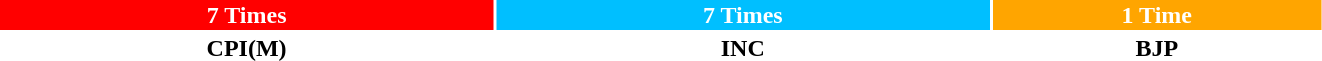<table style="width:70%; text-align:center;">
<tr style="color:white;">
<td style="background:red; width:37.5%;"><strong>7 Times</strong></td>
<td style="background:DeepSkyBlue; width:37.5%;"><strong>7 Times</strong></td>
<td style="background:orange; width:25%;"><strong>1 Time</strong></td>
</tr>
<tr>
<td><span><strong>CPI(M)</strong></span></td>
<td><span><strong>INC</strong></span></td>
<td><span><strong>BJP</strong></span></td>
</tr>
</table>
